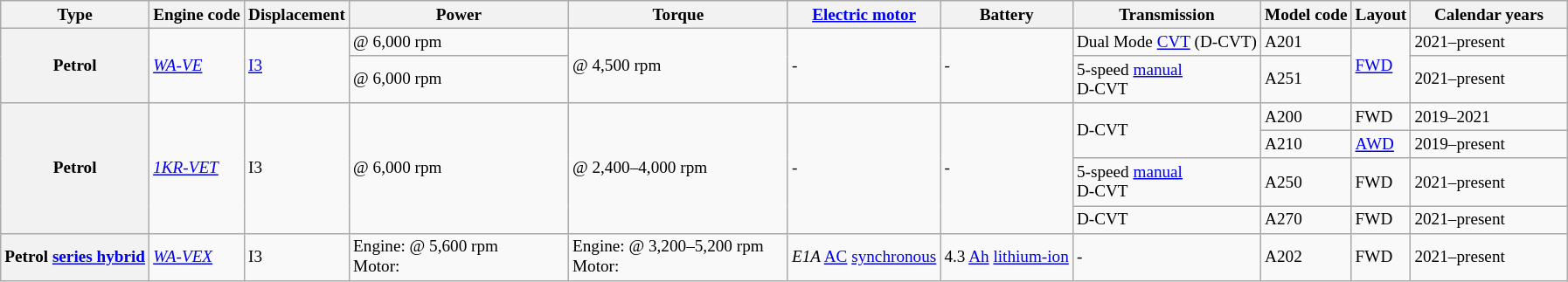<table class="wikitable" style="text-align:left; font-size:80%;">
<tr>
<th>Type</th>
<th>Engine code</th>
<th>Displacement</th>
<th width="14%">Power</th>
<th width="14%">Torque</th>
<th><a href='#'>Electric motor</a></th>
<th>Battery</th>
<th>Transmission</th>
<th>Model code</th>
<th>Layout</th>
<th width="10%">Calendar years</th>
</tr>
<tr>
<th rowspan="2">Petrol</th>
<td rowspan="2"><em><a href='#'>WA-VE</a></em></td>
<td rowspan="2"> <a href='#'>I3</a></td>
<td> @ 6,000 rpm</td>
<td rowspan="2"> @ 4,500 rpm</td>
<td rowspan="2">-</td>
<td rowspan="2">-</td>
<td>Dual Mode <a href='#'>CVT</a> (D-CVT)</td>
<td>A201</td>
<td rowspan="2"><a href='#'>FWD</a></td>
<td>2021–present</td>
</tr>
<tr>
<td> @ 6,000 rpm</td>
<td>5-speed <a href='#'>manual</a><br>D-CVT</td>
<td>A251</td>
<td>2021–present</td>
</tr>
<tr>
<th rowspan="4">Petrol</th>
<td rowspan="4"><em><a href='#'>1KR-VET</a></em></td>
<td rowspan="4"> I3</td>
<td rowspan="4"> @ 6,000 rpm</td>
<td rowspan="4"> @ 2,400–4,000 rpm</td>
<td rowspan="4">-</td>
<td rowspan="4">-</td>
<td rowspan="2">D-CVT</td>
<td>A200</td>
<td>FWD</td>
<td>2019–2021</td>
</tr>
<tr>
<td>A210</td>
<td><a href='#'>AWD</a></td>
<td>2019–present</td>
</tr>
<tr>
<td>5-speed <a href='#'>manual</a><br>D-CVT</td>
<td>A250</td>
<td>FWD</td>
<td>2021–present</td>
</tr>
<tr>
<td>D-CVT</td>
<td>A270</td>
<td>FWD</td>
<td>2021–present</td>
</tr>
<tr>
<th>Petrol <a href='#'>series hybrid</a></th>
<td><em><a href='#'>WA-VEX</a></em></td>
<td> I3</td>
<td>Engine:  @ 5,600 rpm<br>Motor: </td>
<td>Engine:  @ 3,200–5,200 rpm<br>Motor: </td>
<td><em>E1A</em> <a href='#'>AC</a> <a href='#'>synchronous</a></td>
<td>4.3 <a href='#'>Ah</a> <a href='#'>lithium-ion</a></td>
<td>-</td>
<td>A202</td>
<td>FWD</td>
<td>2021–present</td>
</tr>
</table>
